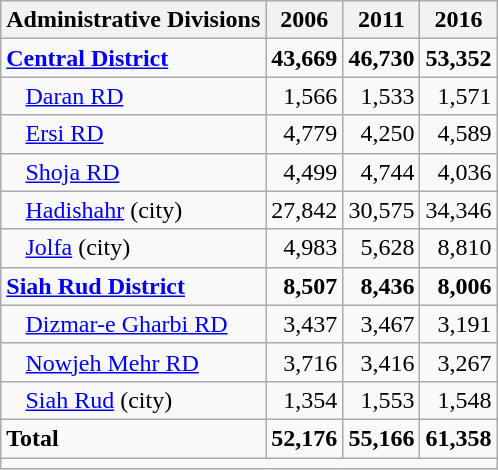<table class="wikitable">
<tr>
<th>Administrative Divisions</th>
<th>2006</th>
<th>2011</th>
<th>2016</th>
</tr>
<tr>
<td><strong><a href='#'>Central District</a></strong></td>
<td style="text-align: right;"><strong>43,669</strong></td>
<td style="text-align: right;"><strong>46,730</strong></td>
<td style="text-align: right;"><strong>53,352</strong></td>
</tr>
<tr>
<td style="padding-left: 1em;"><a href='#'>Daran RD</a></td>
<td style="text-align: right;">1,566</td>
<td style="text-align: right;">1,533</td>
<td style="text-align: right;">1,571</td>
</tr>
<tr>
<td style="padding-left: 1em;"><a href='#'>Ersi RD</a></td>
<td style="text-align: right;">4,779</td>
<td style="text-align: right;">4,250</td>
<td style="text-align: right;">4,589</td>
</tr>
<tr>
<td style="padding-left: 1em;"><a href='#'>Shoja RD</a></td>
<td style="text-align: right;">4,499</td>
<td style="text-align: right;">4,744</td>
<td style="text-align: right;">4,036</td>
</tr>
<tr>
<td style="padding-left: 1em;"><a href='#'>Hadishahr</a> (city)</td>
<td style="text-align: right;">27,842</td>
<td style="text-align: right;">30,575</td>
<td style="text-align: right;">34,346</td>
</tr>
<tr>
<td style="padding-left: 1em;"><a href='#'>Jolfa</a> (city)</td>
<td style="text-align: right;">4,983</td>
<td style="text-align: right;">5,628</td>
<td style="text-align: right;">8,810</td>
</tr>
<tr>
<td><strong><a href='#'>Siah Rud District</a></strong></td>
<td style="text-align: right;"><strong>8,507</strong></td>
<td style="text-align: right;"><strong>8,436</strong></td>
<td style="text-align: right;"><strong>8,006</strong></td>
</tr>
<tr>
<td style="padding-left: 1em;"><a href='#'>Dizmar-e Gharbi RD</a></td>
<td style="text-align: right;">3,437</td>
<td style="text-align: right;">3,467</td>
<td style="text-align: right;">3,191</td>
</tr>
<tr>
<td style="padding-left: 1em;"><a href='#'>Nowjeh Mehr RD</a></td>
<td style="text-align: right;">3,716</td>
<td style="text-align: right;">3,416</td>
<td style="text-align: right;">3,267</td>
</tr>
<tr>
<td style="padding-left: 1em;"><a href='#'>Siah Rud</a> (city)</td>
<td style="text-align: right;">1,354</td>
<td style="text-align: right;">1,553</td>
<td style="text-align: right;">1,548</td>
</tr>
<tr>
<td><strong>Total</strong></td>
<td style="text-align: right;"><strong>52,176</strong></td>
<td style="text-align: right;"><strong>55,166</strong></td>
<td style="text-align: right;"><strong>61,358</strong></td>
</tr>
<tr>
<td colspan=4></td>
</tr>
</table>
